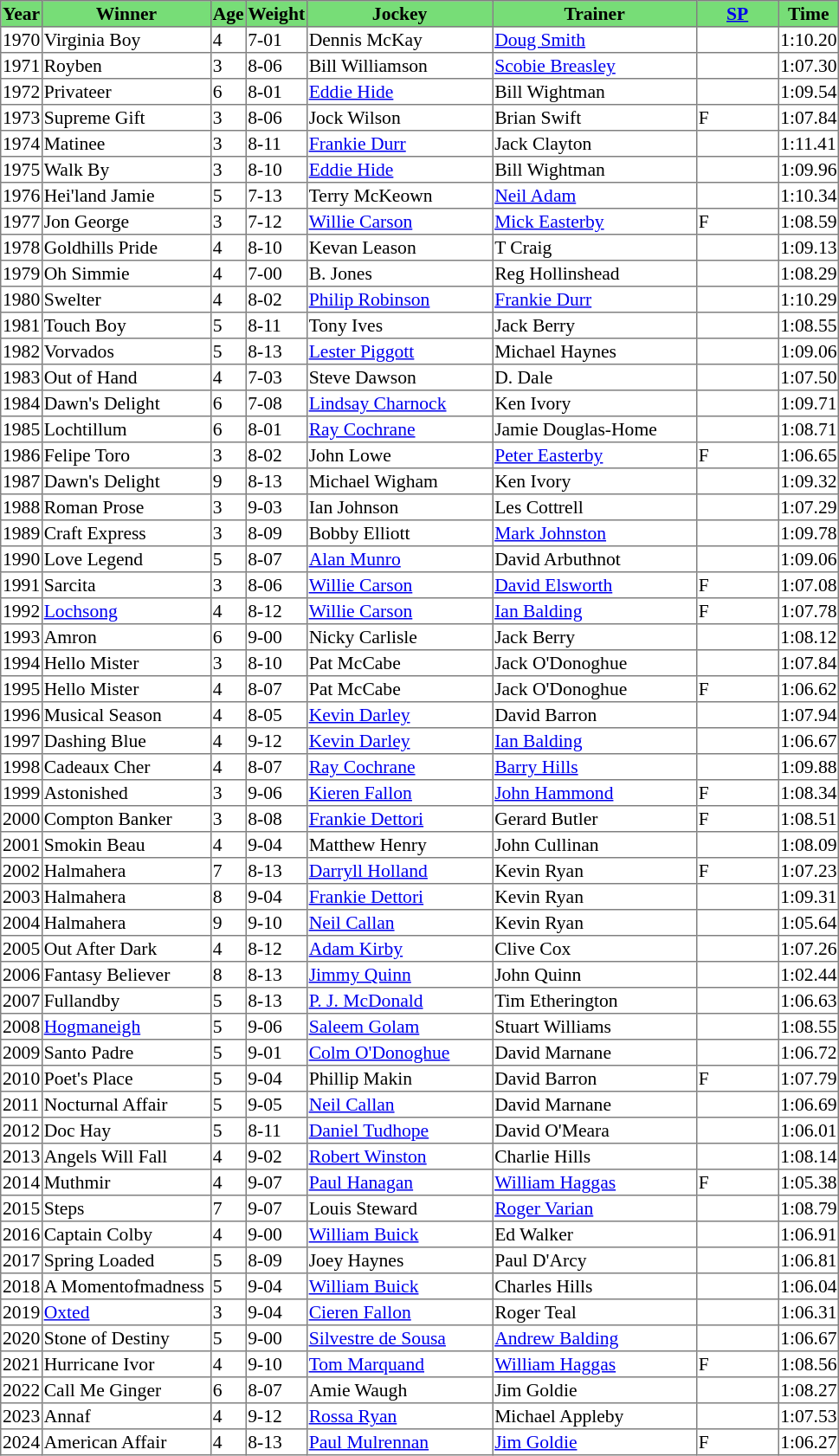<table class = "sortable" | border="1" style="border-collapse: collapse; font-size:90%">
<tr bgcolor="#77dd77" align="center">
<th>Year</th>
<th>Winner</th>
<th>Age</th>
<th>Weight</th>
<th>Jockey</th>
<th>Trainer</th>
<th><a href='#'>SP</a></th>
<th>Time</th>
</tr>
<tr>
<td>1970</td>
<td width=127px>Virginia Boy</td>
<td>4</td>
<td>7-01</td>
<td width=140px>Dennis McKay</td>
<td width=154px><a href='#'>Doug Smith</a></td>
<td width=60px></td>
<td>1:10.20</td>
</tr>
<tr>
<td>1971</td>
<td>Royben</td>
<td>3</td>
<td>8-06</td>
<td>Bill Williamson</td>
<td><a href='#'>Scobie Breasley</a></td>
<td></td>
<td>1:07.30</td>
</tr>
<tr>
<td>1972</td>
<td>Privateer</td>
<td>6</td>
<td>8-01</td>
<td><a href='#'>Eddie Hide</a></td>
<td>Bill Wightman</td>
<td></td>
<td>1:09.54</td>
</tr>
<tr>
<td>1973</td>
<td>Supreme Gift</td>
<td>3</td>
<td>8-06</td>
<td>Jock Wilson</td>
<td>Brian Swift</td>
<td> F</td>
<td>1:07.84</td>
</tr>
<tr>
<td>1974</td>
<td>Matinee</td>
<td>3</td>
<td>8-11</td>
<td><a href='#'>Frankie Durr</a></td>
<td>Jack Clayton</td>
<td></td>
<td>1:11.41</td>
</tr>
<tr>
<td>1975</td>
<td>Walk By</td>
<td>3</td>
<td>8-10</td>
<td><a href='#'>Eddie Hide</a></td>
<td>Bill Wightman</td>
<td></td>
<td>1:09.96</td>
</tr>
<tr>
<td>1976</td>
<td>Hei'land Jamie</td>
<td>5</td>
<td>7-13</td>
<td>Terry McKeown</td>
<td><a href='#'>Neil Adam</a></td>
<td></td>
<td>1:10.34</td>
</tr>
<tr>
<td>1977</td>
<td>Jon George</td>
<td>3</td>
<td>7-12</td>
<td><a href='#'>Willie Carson</a></td>
<td><a href='#'>Mick Easterby</a></td>
<td> F</td>
<td>1:08.59</td>
</tr>
<tr>
<td>1978</td>
<td>Goldhills Pride</td>
<td>4</td>
<td>8-10</td>
<td>Kevan Leason</td>
<td>T Craig</td>
<td></td>
<td>1:09.13</td>
</tr>
<tr>
<td>1979</td>
<td>Oh Simmie</td>
<td>4</td>
<td>7-00</td>
<td>B. Jones</td>
<td>Reg Hollinshead</td>
<td></td>
<td>1:08.29</td>
</tr>
<tr>
<td>1980</td>
<td>Swelter</td>
<td>4</td>
<td>8-02</td>
<td><a href='#'>Philip Robinson</a></td>
<td><a href='#'>Frankie Durr</a></td>
<td></td>
<td>1:10.29</td>
</tr>
<tr>
<td>1981</td>
<td>Touch Boy</td>
<td>5</td>
<td>8-11</td>
<td>Tony Ives</td>
<td>Jack Berry</td>
<td></td>
<td>1:08.55</td>
</tr>
<tr>
<td>1982</td>
<td>Vorvados</td>
<td>5</td>
<td>8-13</td>
<td><a href='#'>Lester Piggott</a></td>
<td>Michael Haynes</td>
<td></td>
<td>1:09.06</td>
</tr>
<tr>
<td>1983</td>
<td>Out of Hand</td>
<td>4</td>
<td>7-03</td>
<td>Steve Dawson</td>
<td>D. Dale</td>
<td></td>
<td>1:07.50</td>
</tr>
<tr>
<td>1984</td>
<td>Dawn's Delight</td>
<td>6</td>
<td>7-08</td>
<td><a href='#'>Lindsay Charnock</a></td>
<td>Ken Ivory</td>
<td></td>
<td>1:09.71</td>
</tr>
<tr>
<td>1985</td>
<td>Lochtillum</td>
<td>6</td>
<td>8-01</td>
<td><a href='#'>Ray Cochrane</a></td>
<td>Jamie Douglas-Home</td>
<td></td>
<td>1:08.71</td>
</tr>
<tr>
<td>1986</td>
<td>Felipe Toro</td>
<td>3</td>
<td>8-02</td>
<td>John Lowe</td>
<td><a href='#'>Peter Easterby</a></td>
<td> F</td>
<td>1:06.65</td>
</tr>
<tr>
<td>1987</td>
<td>Dawn's Delight</td>
<td>9</td>
<td>8-13</td>
<td>Michael Wigham</td>
<td>Ken Ivory</td>
<td></td>
<td>1:09.32</td>
</tr>
<tr>
<td>1988</td>
<td>Roman Prose</td>
<td>3</td>
<td>9-03</td>
<td>Ian Johnson</td>
<td>Les Cottrell</td>
<td></td>
<td>1:07.29</td>
</tr>
<tr>
<td>1989</td>
<td>Craft Express</td>
<td>3</td>
<td>8-09</td>
<td>Bobby Elliott</td>
<td><a href='#'>Mark Johnston</a></td>
<td></td>
<td>1:09.78</td>
</tr>
<tr>
<td>1990</td>
<td>Love Legend</td>
<td>5</td>
<td>8-07</td>
<td><a href='#'>Alan Munro</a></td>
<td>David Arbuthnot</td>
<td></td>
<td>1:09.06</td>
</tr>
<tr>
<td>1991</td>
<td>Sarcita</td>
<td>3</td>
<td>8-06</td>
<td><a href='#'>Willie Carson</a></td>
<td><a href='#'>David Elsworth</a></td>
<td> F</td>
<td>1:07.08</td>
</tr>
<tr>
<td>1992</td>
<td><a href='#'>Lochsong</a></td>
<td>4</td>
<td>8-12</td>
<td><a href='#'>Willie Carson</a></td>
<td><a href='#'>Ian Balding</a></td>
<td> F</td>
<td>1:07.78</td>
</tr>
<tr>
<td>1993</td>
<td>Amron</td>
<td>6</td>
<td>9-00</td>
<td>Nicky Carlisle</td>
<td>Jack Berry</td>
<td></td>
<td>1:08.12</td>
</tr>
<tr>
<td>1994</td>
<td>Hello Mister</td>
<td>3</td>
<td>8-10</td>
<td>Pat McCabe</td>
<td>Jack O'Donoghue</td>
<td></td>
<td>1:07.84</td>
</tr>
<tr>
<td>1995</td>
<td>Hello Mister</td>
<td>4</td>
<td>8-07</td>
<td>Pat McCabe</td>
<td>Jack O'Donoghue</td>
<td> F</td>
<td>1:06.62</td>
</tr>
<tr>
<td>1996</td>
<td>Musical Season</td>
<td>4</td>
<td>8-05</td>
<td><a href='#'>Kevin Darley</a></td>
<td>David Barron</td>
<td></td>
<td>1:07.94</td>
</tr>
<tr>
<td>1997</td>
<td>Dashing Blue</td>
<td>4</td>
<td>9-12</td>
<td><a href='#'>Kevin Darley</a></td>
<td><a href='#'>Ian Balding</a></td>
<td></td>
<td>1:06.67</td>
</tr>
<tr>
<td>1998</td>
<td>Cadeaux Cher</td>
<td>4</td>
<td>8-07</td>
<td><a href='#'>Ray Cochrane</a></td>
<td><a href='#'>Barry Hills</a></td>
<td></td>
<td>1:09.88</td>
</tr>
<tr>
<td>1999</td>
<td>Astonished</td>
<td>3</td>
<td>9-06</td>
<td><a href='#'>Kieren Fallon</a></td>
<td><a href='#'>John Hammond</a></td>
<td> F</td>
<td>1:08.34</td>
</tr>
<tr>
<td>2000</td>
<td>Compton Banker</td>
<td>3</td>
<td>8-08</td>
<td><a href='#'>Frankie Dettori</a></td>
<td>Gerard Butler</td>
<td> F</td>
<td>1:08.51</td>
</tr>
<tr>
<td>2001</td>
<td>Smokin Beau</td>
<td>4</td>
<td>9-04</td>
<td>Matthew Henry</td>
<td>John Cullinan</td>
<td></td>
<td>1:08.09</td>
</tr>
<tr>
<td>2002</td>
<td>Halmahera</td>
<td>7</td>
<td>8-13</td>
<td><a href='#'>Darryll Holland</a></td>
<td>Kevin Ryan</td>
<td> F</td>
<td>1:07.23</td>
</tr>
<tr>
<td>2003</td>
<td>Halmahera</td>
<td>8</td>
<td>9-04</td>
<td><a href='#'>Frankie Dettori</a></td>
<td>Kevin Ryan</td>
<td></td>
<td>1:09.31</td>
</tr>
<tr>
<td>2004</td>
<td>Halmahera</td>
<td>9</td>
<td>9-10</td>
<td><a href='#'>Neil Callan</a></td>
<td>Kevin Ryan</td>
<td></td>
<td>1:05.64</td>
</tr>
<tr>
<td>2005</td>
<td>Out After Dark</td>
<td>4</td>
<td>8-12</td>
<td><a href='#'>Adam Kirby</a></td>
<td>Clive Cox</td>
<td></td>
<td>1:07.26</td>
</tr>
<tr>
<td>2006</td>
<td>Fantasy Believer </td>
<td>8</td>
<td>8-13</td>
<td><a href='#'>Jimmy Quinn</a></td>
<td>John Quinn</td>
<td></td>
<td>1:02.44</td>
</tr>
<tr>
<td>2007</td>
<td>Fullandby</td>
<td>5</td>
<td>8-13</td>
<td><a href='#'>P. J. McDonald</a></td>
<td>Tim Etherington</td>
<td></td>
<td>1:06.63</td>
</tr>
<tr>
<td>2008</td>
<td><a href='#'>Hogmaneigh</a></td>
<td>5</td>
<td>9-06</td>
<td><a href='#'>Saleem Golam</a></td>
<td>Stuart Williams</td>
<td></td>
<td>1:08.55</td>
</tr>
<tr>
<td>2009</td>
<td>Santo Padre</td>
<td>5</td>
<td>9-01</td>
<td><a href='#'>Colm O'Donoghue</a></td>
<td>David Marnane</td>
<td></td>
<td>1:06.72</td>
</tr>
<tr>
<td>2010</td>
<td>Poet's Place</td>
<td>5</td>
<td>9-04</td>
<td>Phillip Makin</td>
<td>David Barron</td>
<td> F</td>
<td>1:07.79</td>
</tr>
<tr>
<td>2011</td>
<td>Nocturnal Affair</td>
<td>5</td>
<td>9-05</td>
<td><a href='#'>Neil Callan</a></td>
<td>David Marnane</td>
<td></td>
<td>1:06.69</td>
</tr>
<tr>
<td>2012</td>
<td>Doc Hay</td>
<td>5</td>
<td>8-11</td>
<td><a href='#'>Daniel Tudhope</a></td>
<td>David O'Meara</td>
<td></td>
<td>1:06.01</td>
</tr>
<tr>
<td>2013</td>
<td>Angels Will Fall</td>
<td>4</td>
<td>9-02</td>
<td><a href='#'>Robert Winston</a></td>
<td>Charlie Hills</td>
<td></td>
<td>1:08.14</td>
</tr>
<tr>
<td>2014</td>
<td>Muthmir</td>
<td>4</td>
<td>9-07</td>
<td><a href='#'>Paul Hanagan</a></td>
<td><a href='#'>William Haggas</a></td>
<td> F</td>
<td>1:05.38</td>
</tr>
<tr>
<td>2015</td>
<td>Steps</td>
<td>7</td>
<td>9-07</td>
<td>Louis Steward</td>
<td><a href='#'>Roger Varian</a></td>
<td></td>
<td>1:08.79</td>
</tr>
<tr>
<td>2016</td>
<td>Captain Colby</td>
<td>4</td>
<td>9-00</td>
<td><a href='#'>William Buick</a></td>
<td>Ed Walker</td>
<td></td>
<td>1:06.91</td>
</tr>
<tr>
<td>2017</td>
<td>Spring Loaded</td>
<td>5</td>
<td>8-09</td>
<td>Joey Haynes</td>
<td>Paul D'Arcy</td>
<td></td>
<td>1:06.81</td>
</tr>
<tr>
<td>2018</td>
<td>A Momentofmadness</td>
<td>5</td>
<td>9-04</td>
<td><a href='#'>William Buick</a></td>
<td>Charles Hills</td>
<td></td>
<td>1:06.04</td>
</tr>
<tr>
<td>2019</td>
<td><a href='#'>Oxted</a></td>
<td>3</td>
<td>9-04</td>
<td><a href='#'>Cieren Fallon</a></td>
<td>Roger Teal</td>
<td></td>
<td>1:06.31</td>
</tr>
<tr>
<td>2020</td>
<td>Stone of Destiny</td>
<td>5</td>
<td>9-00</td>
<td><a href='#'>Silvestre de Sousa</a></td>
<td><a href='#'>Andrew Balding</a></td>
<td></td>
<td>1:06.67</td>
</tr>
<tr>
<td>2021</td>
<td>Hurricane Ivor</td>
<td>4</td>
<td>9-10</td>
<td><a href='#'>Tom Marquand</a></td>
<td><a href='#'>William Haggas</a></td>
<td> F</td>
<td>1:08.56</td>
</tr>
<tr>
<td>2022</td>
<td>Call Me Ginger</td>
<td>6</td>
<td>8-07</td>
<td>Amie Waugh</td>
<td>Jim Goldie</td>
<td></td>
<td>1:08.27</td>
</tr>
<tr>
<td>2023</td>
<td>Annaf</td>
<td>4</td>
<td>9-12</td>
<td><a href='#'>Rossa Ryan</a></td>
<td>Michael Appleby</td>
<td></td>
<td>1:07.53</td>
</tr>
<tr>
<td>2024</td>
<td>American Affair</td>
<td>4</td>
<td>8-13</td>
<td><a href='#'>Paul Mulrennan</a></td>
<td><a href='#'>Jim Goldie</a></td>
<td> F</td>
<td>1:06.27</td>
</tr>
</table>
